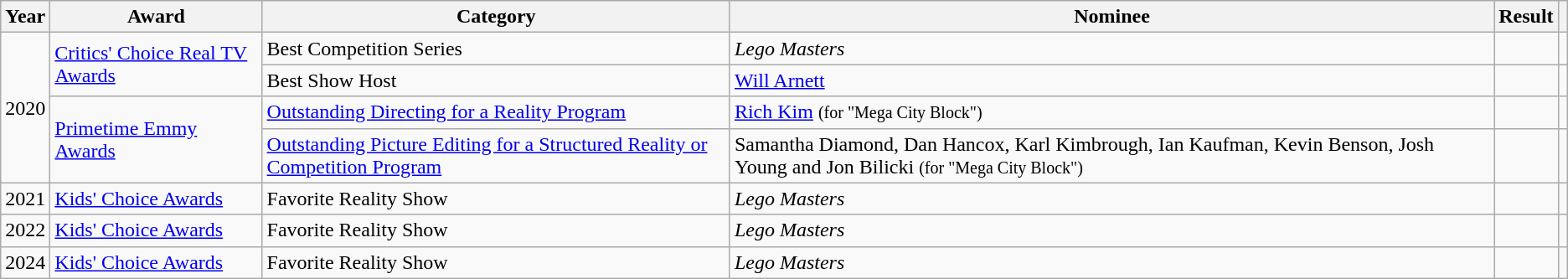<table class="wikitable plainrowheaders sortable">
<tr>
<th scope="col">Year</th>
<th scope="col">Award</th>
<th scope="col">Category</th>
<th scope="col">Nominee</th>
<th scope="col">Result</th>
<th scope="col" class="unsortable"></th>
</tr>
<tr>
<td rowspan="4" align=center>2020</td>
<td scope="row" rowspan="2"><a href='#'>Critics' Choice Real TV Awards</a></td>
<td>Best Competition Series</td>
<td><em>Lego Masters</em></td>
<td></td>
<td style="text-align:center;"></td>
</tr>
<tr>
<td>Best Show Host</td>
<td><a href='#'>Will Arnett</a></td>
<td></td>
<td style="text-align:center;"></td>
</tr>
<tr>
<td scope="row" rowspan="2"><a href='#'>Primetime Emmy Awards</a></td>
<td><a href='#'>Outstanding Directing for a Reality Program</a></td>
<td data-sort-value="Kim, Rich"><a href='#'>Rich Kim</a> <small>(for "Mega City Block")</small></td>
<td></td>
<td style="text-align:center;"></td>
</tr>
<tr>
<td><a href='#'>Outstanding Picture Editing for a Structured Reality or Competition Program</a></td>
<td data-sort-value="Diamond, Samantha">Samantha Diamond, Dan Hancox, Karl Kimbrough, Ian Kaufman, Kevin Benson, Josh Young and Jon Bilicki <small>(for "Mega City Block")</small></td>
<td></td>
<td style="text-align:center;"></td>
</tr>
<tr>
<td align=center>2021</td>
<td><a href='#'>Kids' Choice Awards</a></td>
<td>Favorite Reality Show</td>
<td><em>Lego Masters</em></td>
<td></td>
<td style="text-align:center;"></td>
</tr>
<tr>
<td align=center>2022</td>
<td><a href='#'>Kids' Choice Awards</a></td>
<td>Favorite Reality Show</td>
<td><em>Lego Masters</em></td>
<td></td>
<td style="text-align:center;"></td>
</tr>
<tr>
<td align=center>2024</td>
<td><a href='#'>Kids' Choice Awards</a></td>
<td>Favorite Reality Show</td>
<td><em>Lego Masters</em></td>
<td></td>
<td style="text-align:center;"></td>
</tr>
</table>
